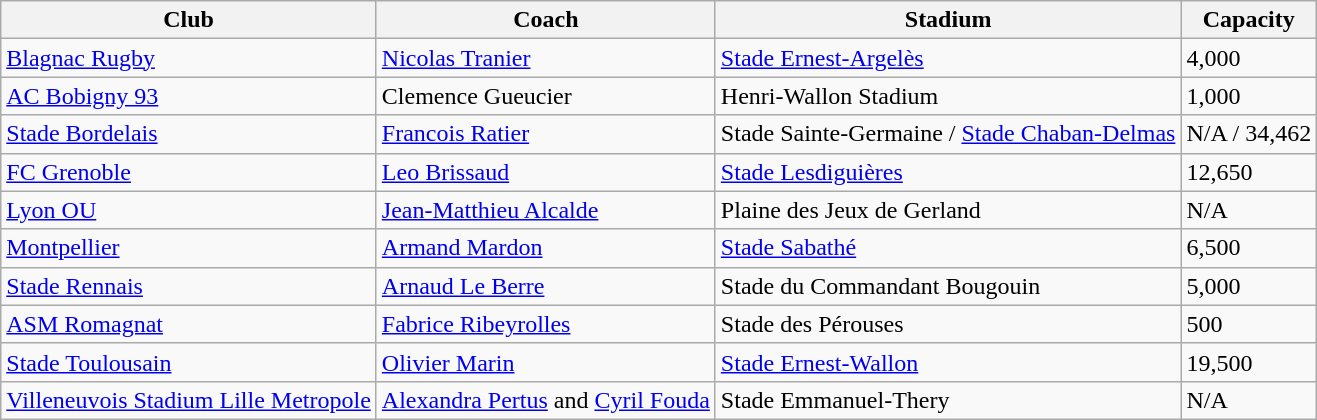<table class="wikitable">
<tr>
<th>Club</th>
<th>Coach</th>
<th>Stadium</th>
<th>Capacity</th>
</tr>
<tr>
<td><a href='#'>Blagnac Rugby</a></td>
<td><a href='#'>Nicolas Tranier</a></td>
<td><a href='#'>Stade Ernest-Argelès</a></td>
<td>4,000</td>
</tr>
<tr>
<td><a href='#'>AC Bobigny 93</a></td>
<td>Clemence Gueucier</td>
<td>Henri-Wallon Stadium</td>
<td>1,000</td>
</tr>
<tr>
<td><a href='#'>Stade Bordelais</a></td>
<td><a href='#'>Francois Ratier</a></td>
<td>Stade Sainte-Germaine / <a href='#'>Stade Chaban-Delmas</a></td>
<td>N/A / 34,462</td>
</tr>
<tr>
<td><a href='#'>FC Grenoble</a></td>
<td><a href='#'>Leo Brissaud</a></td>
<td><a href='#'>Stade Lesdiguières</a></td>
<td>12,650</td>
</tr>
<tr>
<td><a href='#'>Lyon OU</a></td>
<td><a href='#'>Jean-Matthieu Alcalde</a></td>
<td>Plaine des Jeux de Gerland</td>
<td>N/A</td>
</tr>
<tr>
<td><a href='#'>Montpellier</a></td>
<td><a href='#'>Armand Mardon</a></td>
<td><a href='#'>Stade Sabathé</a></td>
<td>6,500</td>
</tr>
<tr>
<td><a href='#'>Stade Rennais</a></td>
<td><a href='#'>Arnaud Le Berre</a></td>
<td>Stade du Commandant Bougouin</td>
<td>5,000</td>
</tr>
<tr>
<td><a href='#'>ASM Romagnat</a></td>
<td><a href='#'>Fabrice Ribeyrolles</a></td>
<td>Stade des Pérouses</td>
<td>500</td>
</tr>
<tr>
<td><a href='#'>Stade Toulousain</a></td>
<td><a href='#'>Olivier Marin</a></td>
<td><a href='#'>Stade Ernest-Wallon</a></td>
<td>19,500</td>
</tr>
<tr>
<td><a href='#'>Villeneuvois Stadium Lille Metropole</a></td>
<td><a href='#'>Alexandra Pertus</a> and <a href='#'>Cyril Fouda</a></td>
<td>Stade Emmanuel-Thery</td>
<td>N/A</td>
</tr>
</table>
